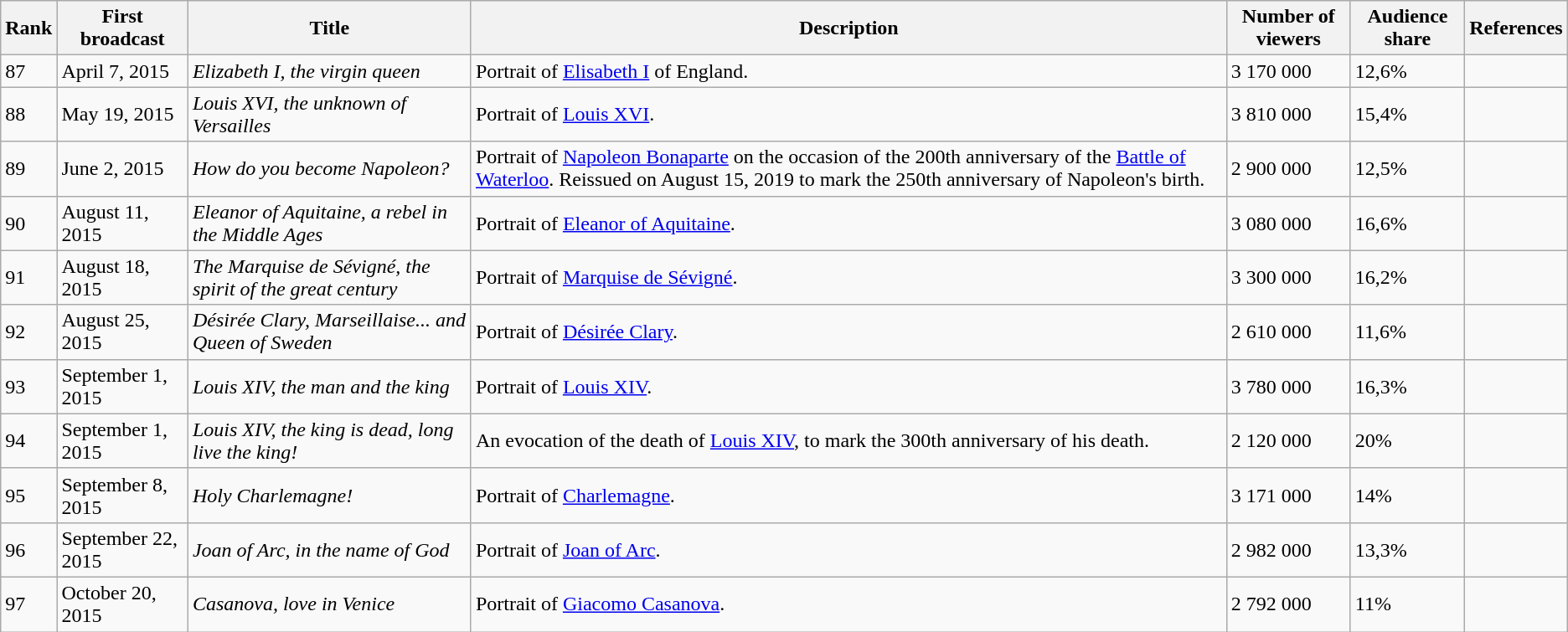<table class="wikitable">
<tr>
<th>Rank</th>
<th>First broadcast</th>
<th>Title</th>
<th>Description</th>
<th>Number of viewers</th>
<th>Audience share</th>
<th>References</th>
</tr>
<tr>
<td>87</td>
<td>April 7, 2015</td>
<td><em>Elizabeth I, the virgin queen</em></td>
<td>Portrait of <a href='#'>Elisabeth I</a> of England.</td>
<td>3 170 000</td>
<td>12,6%</td>
<td></td>
</tr>
<tr>
<td>88</td>
<td>May 19, 2015</td>
<td><em>Louis XVI, the unknown of Versailles</em></td>
<td>Portrait of <a href='#'>Louis XVI</a>.</td>
<td>3 810 000</td>
<td>15,4%</td>
<td></td>
</tr>
<tr>
<td>89</td>
<td>June 2, 2015</td>
<td><em>How do you become Napoleon?</em></td>
<td>Portrait of <a href='#'>Napoleon Bonaparte</a> on the occasion of the 200th anniversary of the <a href='#'>Battle of Waterloo</a>. Reissued on August 15, 2019 to mark the 250th anniversary of Napoleon's birth.</td>
<td>2 900 000</td>
<td>12,5%</td>
<td></td>
</tr>
<tr>
<td>90</td>
<td>August 11, 2015</td>
<td><em>Eleanor of Aquitaine, a rebel in the Middle Ages</em></td>
<td>Portrait of <a href='#'>Eleanor of Aquitaine</a>.</td>
<td>3 080 000</td>
<td>16,6%</td>
<td></td>
</tr>
<tr>
<td>91</td>
<td>August 18, 2015</td>
<td><em>The Marquise de Sévigné, the spirit of the great century</em></td>
<td>Portrait of <a href='#'>Marquise de Sévigné</a>.</td>
<td>3 300 000</td>
<td>16,2%</td>
<td></td>
</tr>
<tr>
<td>92</td>
<td>August 25, 2015</td>
<td><em>Désirée Clary, Marseillaise... and Queen of Sweden</em></td>
<td>Portrait of <a href='#'>Désirée Clary</a>.</td>
<td>2 610 000</td>
<td>11,6%</td>
<td></td>
</tr>
<tr>
<td>93</td>
<td>September 1, 2015</td>
<td><em>Louis XIV, the man and the king</em></td>
<td>Portrait of <a href='#'>Louis XIV</a>.</td>
<td>3 780 000</td>
<td>16,3%</td>
<td></td>
</tr>
<tr>
<td>94</td>
<td>September 1, 2015</td>
<td><em>Louis XIV, the king is dead, long live the king!</em></td>
<td>An evocation of the death of <a href='#'>Louis XIV</a>, to mark the 300th anniversary of his death.</td>
<td>2 120 000</td>
<td>20%</td>
<td></td>
</tr>
<tr>
<td>95</td>
<td>September 8, 2015</td>
<td><em>Holy Charlemagne!</em></td>
<td>Portrait of <a href='#'>Charlemagne</a>.</td>
<td>3 171 000</td>
<td>14%</td>
<td></td>
</tr>
<tr>
<td>96</td>
<td>September 22, 2015</td>
<td><em>Joan of Arc, in the name of God</em></td>
<td>Portrait of <a href='#'>Joan of Arc</a>.</td>
<td>2 982 000</td>
<td>13,3%</td>
<td></td>
</tr>
<tr>
<td>97</td>
<td>October 20, 2015</td>
<td><em>Casanova, love in Venice</em></td>
<td>Portrait of <a href='#'>Giacomo Casanova</a>.</td>
<td>2 792 000</td>
<td>11%</td>
<td></td>
</tr>
</table>
